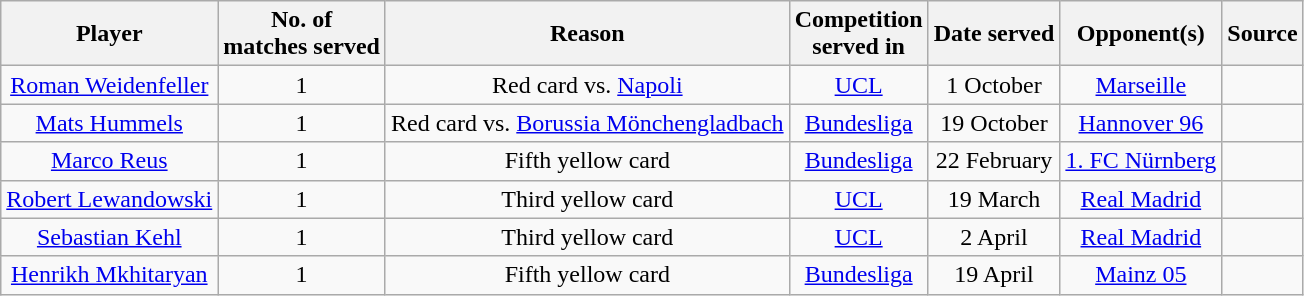<table class="wikitable" style="text-align: center">
<tr>
<th>Player</th>
<th>No. of <br> matches served</th>
<th>Reason</th>
<th>Competition <br> served in</th>
<th>Date served</th>
<th>Opponent(s)</th>
<th>Source</th>
</tr>
<tr>
<td><a href='#'>Roman Weidenfeller</a></td>
<td>1</td>
<td>Red card vs. <a href='#'>Napoli</a></td>
<td><a href='#'>UCL</a></td>
<td>1 October</td>
<td><a href='#'>Marseille</a></td>
<td></td>
</tr>
<tr>
<td><a href='#'>Mats Hummels</a></td>
<td>1</td>
<td>Red card vs. <a href='#'>Borussia Mönchengladbach</a></td>
<td><a href='#'>Bundesliga</a></td>
<td>19 October</td>
<td><a href='#'>Hannover 96</a></td>
<td></td>
</tr>
<tr>
<td><a href='#'>Marco Reus</a></td>
<td>1</td>
<td>Fifth yellow card</td>
<td><a href='#'>Bundesliga</a></td>
<td>22 February</td>
<td><a href='#'>1. FC Nürnberg</a></td>
<td></td>
</tr>
<tr>
<td><a href='#'>Robert Lewandowski</a></td>
<td>1</td>
<td>Third yellow card</td>
<td><a href='#'>UCL</a></td>
<td>19 March</td>
<td><a href='#'>Real Madrid</a></td>
<td></td>
</tr>
<tr>
<td><a href='#'>Sebastian Kehl</a></td>
<td>1</td>
<td>Third yellow card</td>
<td><a href='#'>UCL</a></td>
<td>2 April</td>
<td><a href='#'>Real Madrid</a></td>
<td></td>
</tr>
<tr>
<td><a href='#'>Henrikh Mkhitaryan</a></td>
<td>1</td>
<td>Fifth yellow card</td>
<td><a href='#'>Bundesliga</a></td>
<td>19 April</td>
<td><a href='#'>Mainz 05</a></td>
<td></td>
</tr>
</table>
